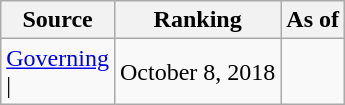<table class="wikitable" style="text-align:center">
<tr>
<th>Source</th>
<th>Ranking</th>
<th>As of</th>
</tr>
<tr>
<td align=left><a href='#'>Governing</a><br>| </td>
<td>October 8, 2018</td>
</tr>
</table>
